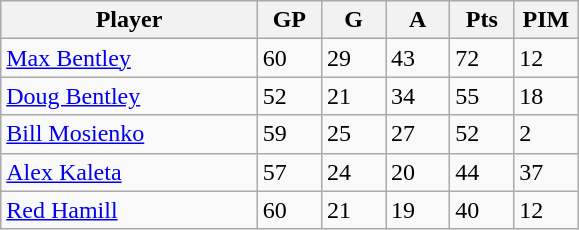<table class="wikitable">
<tr>
<th bgcolor="#DDDDFF" width="40%">Player</th>
<th bgcolor="#DDDDFF" width="10%">GP</th>
<th bgcolor="#DDDDFF" width="10%">G</th>
<th bgcolor="#DDDDFF" width="10%">A</th>
<th bgcolor="#DDDDFF" width="10%">Pts</th>
<th bgcolor="#DDDDFF" width="10%">PIM</th>
</tr>
<tr>
<td><a href='#'>Max Bentley</a></td>
<td>60</td>
<td>29</td>
<td>43</td>
<td>72</td>
<td>12</td>
</tr>
<tr>
<td><a href='#'>Doug Bentley</a></td>
<td>52</td>
<td>21</td>
<td>34</td>
<td>55</td>
<td>18</td>
</tr>
<tr>
<td><a href='#'>Bill Mosienko</a></td>
<td>59</td>
<td>25</td>
<td>27</td>
<td>52</td>
<td>2</td>
</tr>
<tr>
<td><a href='#'>Alex Kaleta</a></td>
<td>57</td>
<td>24</td>
<td>20</td>
<td>44</td>
<td>37</td>
</tr>
<tr>
<td><a href='#'>Red Hamill</a></td>
<td>60</td>
<td>21</td>
<td>19</td>
<td>40</td>
<td>12</td>
</tr>
</table>
